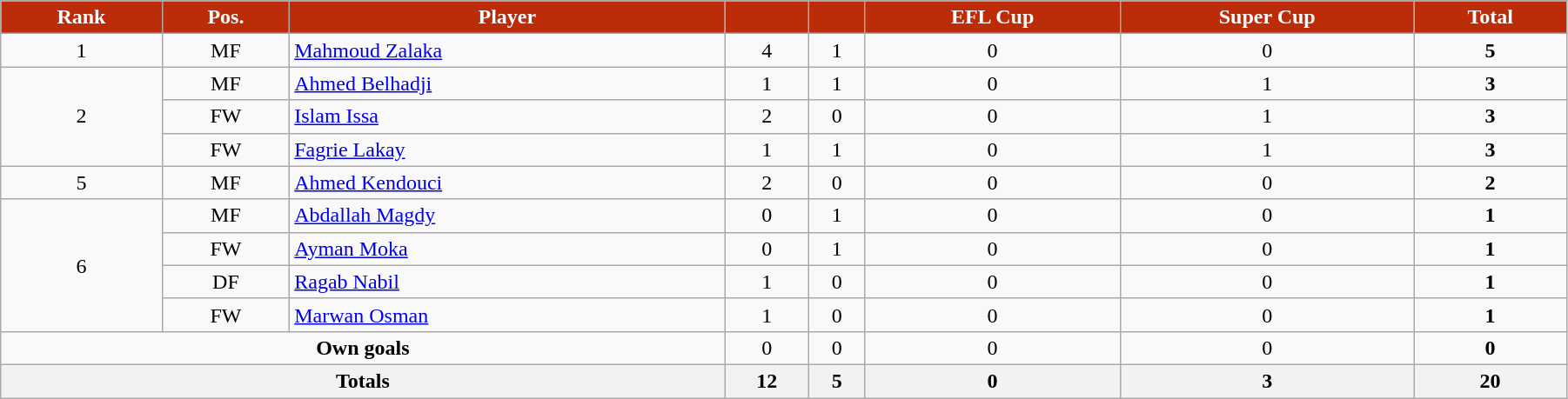<table class="wikitable sortable" style="text-align:center; width:95%">
<tr>
<th style=background-color:#bd2c08;color:#ffffff>Rank</th>
<th style=background-color:#bd2c08;color:#ffffff>Pos.</th>
<th style=background-color:#bd2c08;color:#ffffff>Player</th>
<th style=background-color:#bd2c08;color:#ffffff></th>
<th style=background-color:#bd2c08;color:#ffffff></th>
<th style=background-color:#bd2c08;color:#ffffff>EFL Cup</th>
<th style=background-color:#bd2c08;color:#ffffff>Super Cup</th>
<th style=background-color:#bd2c08;color:#ffffff>Total</th>
</tr>
<tr>
<td>1</td>
<td>MF</td>
<td align=left> <a href='#'>Mahmoud Zalaka</a></td>
<td>4</td>
<td>1</td>
<td>0</td>
<td>0</td>
<td><strong>5</strong></td>
</tr>
<tr>
<td rowspan="3">2</td>
<td>MF</td>
<td align=left> <a href='#'>Ahmed Belhadji</a></td>
<td>1</td>
<td>1</td>
<td>0</td>
<td>1</td>
<td><strong>3</strong></td>
</tr>
<tr>
<td>FW</td>
<td align=left> <a href='#'>Islam Issa</a></td>
<td>2</td>
<td>0</td>
<td>0</td>
<td>1</td>
<td><strong>3</strong></td>
</tr>
<tr>
<td>FW</td>
<td align=left> <a href='#'>Fagrie Lakay</a></td>
<td>1</td>
<td>1</td>
<td>0</td>
<td>1</td>
<td><strong>3</strong></td>
</tr>
<tr>
<td>5</td>
<td>MF</td>
<td align=left> <a href='#'>Ahmed Kendouci</a></td>
<td>2</td>
<td>0</td>
<td>0</td>
<td>0</td>
<td><strong>2</strong></td>
</tr>
<tr>
<td rowspan="4">6</td>
<td>MF</td>
<td align=left> <a href='#'>Abdallah Magdy</a></td>
<td>0</td>
<td>1</td>
<td>0</td>
<td>0</td>
<td><strong>1</strong></td>
</tr>
<tr>
<td>FW</td>
<td align=left> <a href='#'>Ayman Moka</a></td>
<td>0</td>
<td>1</td>
<td>0</td>
<td>0</td>
<td><strong>1</strong></td>
</tr>
<tr>
<td>DF</td>
<td align=left> <a href='#'>Ragab Nabil</a></td>
<td>1</td>
<td>0</td>
<td>0</td>
<td>0</td>
<td><strong>1</strong></td>
</tr>
<tr>
<td>FW</td>
<td align=left> <a href='#'>Marwan Osman</a></td>
<td>1</td>
<td>0</td>
<td>0</td>
<td>0</td>
<td><strong>1</strong></td>
</tr>
<tr>
<td colspan="3"><strong>Own goals</strong></td>
<td>0</td>
<td>0</td>
<td>0</td>
<td>0</td>
<td><strong>0</strong></td>
</tr>
<tr>
<th colspan="3"><strong>Totals</strong></th>
<th><strong>12</strong></th>
<th><strong>5</strong></th>
<th><strong>0</strong></th>
<th><strong>3</strong></th>
<th><strong>20</strong></th>
</tr>
</table>
